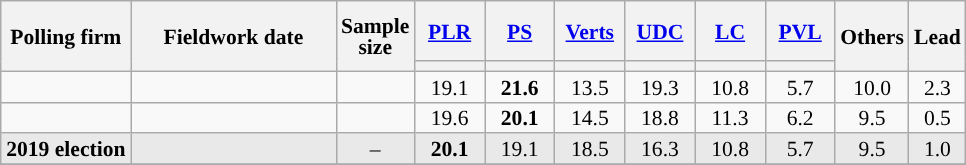<table class="wikitable sortable" style="text-align:center;font-size:90%;line-height:14px;">
<tr style="height:40px;">
<th style="width:80px;" rowspan="2">Polling firm</th>
<th style="width:130px;" rowspan="2">Fieldwork date</th>
<th style="width:35px;" rowspan="2">Sample<br>size</th>
<th class="unsortable" style="width:40px;"><a href='#'>PLR</a></th>
<th class="unsortable" style="width:40px;"><a href='#'>PS</a></th>
<th class="unsortable" style="width:40px;"><a href='#'>Verts</a></th>
<th class="unsortable" style="width:40px;"><a href='#'>UDC</a></th>
<th class="unsortable" style="width:40px;"><a href='#'>LC</a></th>
<th class="unsortable" style="width:40px;"><a href='#'>PVL</a></th>
<th class="unsortable" style="width:30px;" rowspan="2">Others</th>
<th style="width:30px;" rowspan="2">Lead</th>
</tr>
<tr>
<th style="background:"></th>
<th style="background:"></th>
<th style="background:"></th>
<th style="background:"></th>
<th style="background:"></th>
<th style="background:"></th>
</tr>
<tr>
<td></td>
<td></td>
<td></td>
<td>19.1</td>
<td style="background:#"><strong>21.6</strong></td>
<td>13.5</td>
<td>19.3</td>
<td>10.8</td>
<td>5.7</td>
<td>10.0</td>
<td style="background:">2.3</td>
</tr>
<tr>
<td></td>
<td></td>
<td></td>
<td>19.6</td>
<td style="background:#"><strong>20.1</strong></td>
<td>14.5</td>
<td>18.8</td>
<td>11.3</td>
<td>6.2</td>
<td>9.5</td>
<td style="background:">0.5</td>
</tr>
<tr style="background:#E9E9E9;">
<td><strong>2019 election</strong></td>
<td></td>
<td>–</td>
<td style="background:#"><strong>20.1</strong></td>
<td>19.1</td>
<td>18.5</td>
<td>16.3</td>
<td>10.8</td>
<td>5.7</td>
<td>9.5</td>
<td style="background:">1.0</td>
</tr>
<tr>
</tr>
</table>
